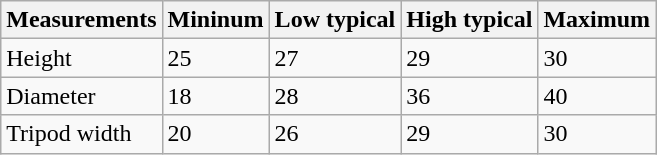<table class="wikitable">
<tr>
<th>Measurements</th>
<th>Mininum</th>
<th>Low typical</th>
<th>High typical</th>
<th>Maximum</th>
</tr>
<tr>
<td>Height</td>
<td>25</td>
<td>27</td>
<td>29</td>
<td>30</td>
</tr>
<tr>
<td>Diameter</td>
<td>18</td>
<td>28</td>
<td>36</td>
<td>40</td>
</tr>
<tr>
<td>Tripod width</td>
<td>20</td>
<td>26</td>
<td>29</td>
<td>30</td>
</tr>
</table>
